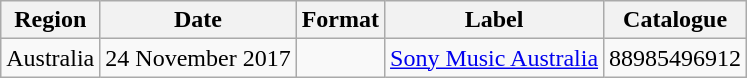<table class="wikitable plainrowheaders">
<tr>
<th scope="col">Region</th>
<th scope="col">Date</th>
<th scope="col">Format</th>
<th scope="col">Label</th>
<th scope="col">Catalogue</th>
</tr>
<tr>
<td>Australia</td>
<td>24 November 2017</td>
<td></td>
<td><a href='#'>Sony Music Australia</a></td>
<td>88985496912</td>
</tr>
</table>
